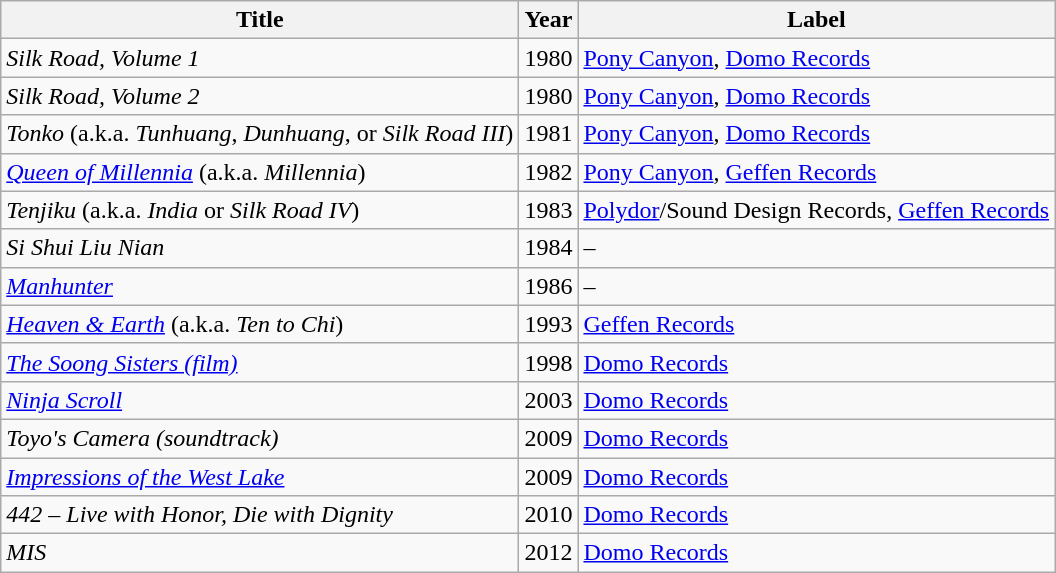<table class="wikitable">
<tr>
<th>Title</th>
<th>Year</th>
<th>Label</th>
</tr>
<tr>
<td><em>Silk Road, Volume 1</em></td>
<td>1980</td>
<td><a href='#'>Pony Canyon</a>, <a href='#'>Domo Records</a></td>
</tr>
<tr>
<td><em>Silk Road, Volume 2</em></td>
<td>1980</td>
<td><a href='#'>Pony Canyon</a>, <a href='#'>Domo Records</a></td>
</tr>
<tr>
<td><em>Tonko</em> (a.k.a. <em>Tunhuang</em>, <em>Dunhuang</em>, or <em>Silk Road III</em>)</td>
<td>1981</td>
<td><a href='#'>Pony Canyon</a>, <a href='#'>Domo Records</a></td>
</tr>
<tr>
<td><em><a href='#'>Queen of Millennia</a></em> (a.k.a. <em>Millennia</em>)</td>
<td>1982</td>
<td><a href='#'>Pony Canyon</a>, <a href='#'>Geffen Records</a></td>
</tr>
<tr>
<td><em>Tenjiku</em> (a.k.a. <em>India</em> or <em>Silk Road IV</em>)</td>
<td>1983</td>
<td><a href='#'>Polydor</a>/Sound Design Records, <a href='#'>Geffen Records</a></td>
</tr>
<tr>
<td><em>Si Shui Liu Nian</em></td>
<td>1984</td>
<td>–</td>
</tr>
<tr>
<td><em><a href='#'>Manhunter</a></em></td>
<td>1986</td>
<td>–</td>
</tr>
<tr>
<td><em><a href='#'>Heaven & Earth</a></em> (a.k.a. <em>Ten to Chi</em>)</td>
<td>1993</td>
<td><a href='#'>Geffen Records</a></td>
</tr>
<tr>
<td><em><a href='#'>The Soong Sisters (film)</a></em></td>
<td>1998</td>
<td><a href='#'>Domo Records</a></td>
</tr>
<tr>
<td><em><a href='#'>Ninja Scroll</a></em></td>
<td>2003</td>
<td><a href='#'>Domo Records</a></td>
</tr>
<tr>
<td><em>Toyo's Camera (soundtrack)</em></td>
<td>2009</td>
<td><a href='#'>Domo Records</a></td>
</tr>
<tr>
<td><em><a href='#'>Impressions of the West Lake</a></em></td>
<td>2009</td>
<td><a href='#'>Domo Records</a></td>
</tr>
<tr>
<td><em>442 – Live with Honor, Die with Dignity</em></td>
<td>2010</td>
<td><a href='#'>Domo Records</a></td>
</tr>
<tr>
<td><em>MIS</em></td>
<td>2012</td>
<td><a href='#'>Domo Records</a></td>
</tr>
</table>
